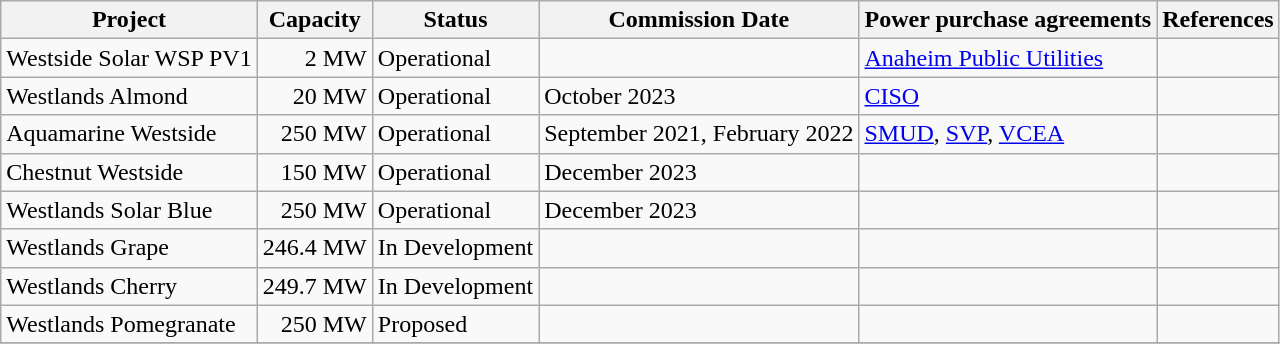<table class=wikitable>
<tr>
<th>Project</th>
<th>Capacity</th>
<th>Status</th>
<th>Commission Date</th>
<th>Power purchase agreements</th>
<th>References</th>
</tr>
<tr>
<td>Westside Solar WSP PV1</td>
<td style="text-align:right">2 MW</td>
<td>Operational</td>
<td></td>
<td><a href='#'>Anaheim Public Utilities</a></td>
<td></td>
</tr>
<tr>
<td>Westlands Almond</td>
<td style="text-align:right">20 MW</td>
<td>Operational</td>
<td>October 2023</td>
<td><a href='#'>CISO</a></td>
<td></td>
</tr>
<tr>
<td>Aquamarine Westside</td>
<td style="text-align:right">250 MW</td>
<td>Operational</td>
<td>September 2021, February 2022</td>
<td><a href='#'>SMUD</a>, <a href='#'>SVP</a>, <a href='#'>VCEA</a></td>
<td></td>
</tr>
<tr>
<td>Chestnut Westside</td>
<td style="text-align:right">150 MW</td>
<td>Operational</td>
<td>December 2023</td>
<td></td>
<td></td>
</tr>
<tr>
<td>Westlands Solar Blue</td>
<td style="text-align:right">250 MW</td>
<td>Operational</td>
<td>December 2023</td>
<td></td>
<td></td>
</tr>
<tr>
<td>Westlands Grape</td>
<td style="text-align:right">246.4 MW</td>
<td>In Development</td>
<td></td>
<td></td>
<td></td>
</tr>
<tr>
<td>Westlands Cherry</td>
<td style="text-align:right">249.7  MW</td>
<td>In Development</td>
<td></td>
<td></td>
<td></td>
</tr>
<tr>
<td>Westlands Pomegranate</td>
<td style="text-align:right">250  MW</td>
<td>Proposed</td>
<td></td>
<td></td>
<td></td>
</tr>
<tr>
</tr>
</table>
